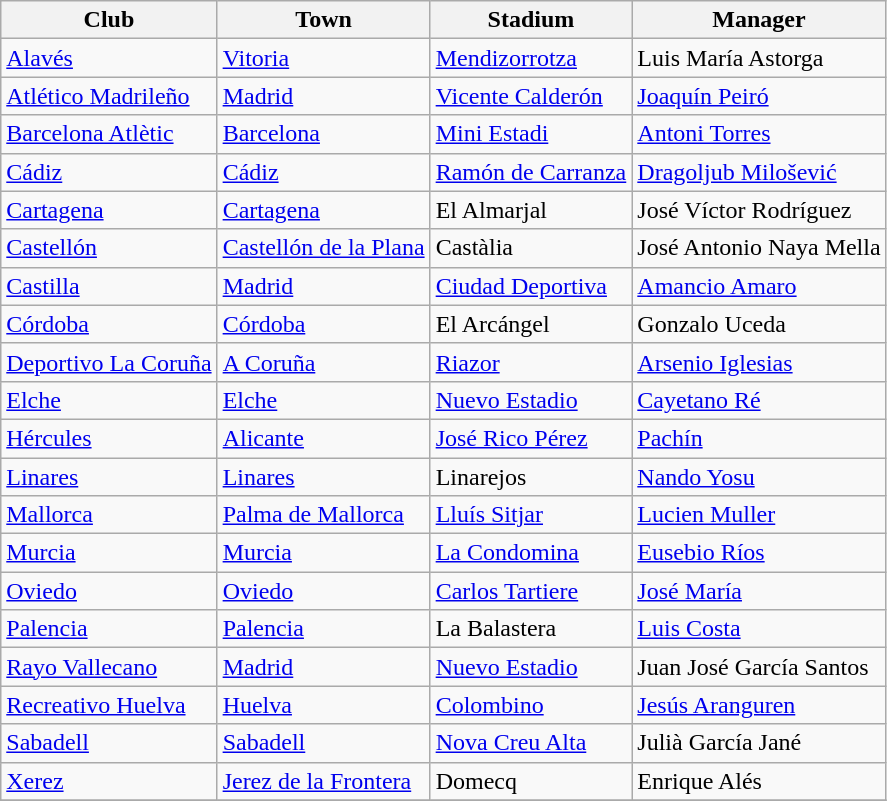<table class="wikitable sortable" style="text-align: left;">
<tr>
<th>Club</th>
<th>Town</th>
<th>Stadium</th>
<th>Manager</th>
</tr>
<tr>
<td><a href='#'>Alavés</a></td>
<td><a href='#'>Vitoria</a></td>
<td><a href='#'>Mendizorrotza</a></td>
<td> Luis María Astorga</td>
</tr>
<tr>
<td><a href='#'>Atlético Madrileño</a></td>
<td><a href='#'>Madrid</a></td>
<td><a href='#'>Vicente Calderón</a></td>
<td> <a href='#'>Joaquín Peiró</a></td>
</tr>
<tr>
<td><a href='#'>Barcelona Atlètic</a></td>
<td><a href='#'>Barcelona</a></td>
<td><a href='#'>Mini Estadi</a></td>
<td> <a href='#'>Antoni Torres</a></td>
</tr>
<tr>
<td><a href='#'>Cádiz</a></td>
<td><a href='#'>Cádiz</a></td>
<td><a href='#'>Ramón de Carranza</a></td>
<td> <a href='#'>Dragoljub Milošević</a></td>
</tr>
<tr>
<td><a href='#'>Cartagena</a></td>
<td><a href='#'>Cartagena</a></td>
<td>El Almarjal</td>
<td> José Víctor Rodríguez</td>
</tr>
<tr>
<td><a href='#'>Castellón</a></td>
<td><a href='#'>Castellón de la Plana</a></td>
<td>Castàlia</td>
<td> José Antonio Naya Mella</td>
</tr>
<tr>
<td><a href='#'>Castilla</a></td>
<td><a href='#'>Madrid</a></td>
<td><a href='#'>Ciudad Deportiva</a></td>
<td> <a href='#'>Amancio Amaro</a></td>
</tr>
<tr>
<td><a href='#'>Córdoba</a></td>
<td><a href='#'>Córdoba</a></td>
<td>El Arcángel</td>
<td> Gonzalo Uceda</td>
</tr>
<tr>
<td><a href='#'>Deportivo La Coruña</a></td>
<td><a href='#'>A Coruña</a></td>
<td><a href='#'>Riazor</a></td>
<td> <a href='#'>Arsenio Iglesias</a></td>
</tr>
<tr>
<td><a href='#'>Elche</a></td>
<td><a href='#'>Elche</a></td>
<td><a href='#'>Nuevo Estadio</a></td>
<td> <a href='#'>Cayetano Ré</a></td>
</tr>
<tr>
<td><a href='#'>Hércules</a></td>
<td><a href='#'>Alicante</a></td>
<td><a href='#'>José Rico Pérez</a></td>
<td> <a href='#'>Pachín</a></td>
</tr>
<tr>
<td><a href='#'>Linares</a></td>
<td><a href='#'>Linares</a></td>
<td>Linarejos</td>
<td> <a href='#'>Nando Yosu</a></td>
</tr>
<tr>
<td><a href='#'>Mallorca</a></td>
<td><a href='#'>Palma de Mallorca</a></td>
<td><a href='#'>Lluís Sitjar</a></td>
<td> <a href='#'>Lucien Muller</a></td>
</tr>
<tr>
<td><a href='#'>Murcia</a></td>
<td><a href='#'>Murcia</a></td>
<td><a href='#'>La Condomina</a></td>
<td> <a href='#'>Eusebio Ríos</a></td>
</tr>
<tr>
<td><a href='#'>Oviedo</a></td>
<td><a href='#'>Oviedo</a></td>
<td><a href='#'>Carlos Tartiere</a></td>
<td> <a href='#'>José María</a></td>
</tr>
<tr>
<td><a href='#'>Palencia</a></td>
<td><a href='#'>Palencia</a></td>
<td>La Balastera</td>
<td> <a href='#'>Luis Costa</a></td>
</tr>
<tr>
<td><a href='#'>Rayo Vallecano</a></td>
<td><a href='#'>Madrid</a></td>
<td><a href='#'>Nuevo Estadio</a></td>
<td> Juan José García Santos</td>
</tr>
<tr>
<td><a href='#'>Recreativo Huelva</a></td>
<td><a href='#'>Huelva</a></td>
<td><a href='#'>Colombino</a></td>
<td> <a href='#'>Jesús Aranguren</a></td>
</tr>
<tr>
<td><a href='#'>Sabadell</a></td>
<td><a href='#'>Sabadell</a></td>
<td><a href='#'>Nova Creu Alta</a></td>
<td> Julià García Jané</td>
</tr>
<tr>
<td><a href='#'>Xerez</a></td>
<td><a href='#'>Jerez de la Frontera</a></td>
<td>Domecq</td>
<td> Enrique Alés</td>
</tr>
<tr>
</tr>
</table>
